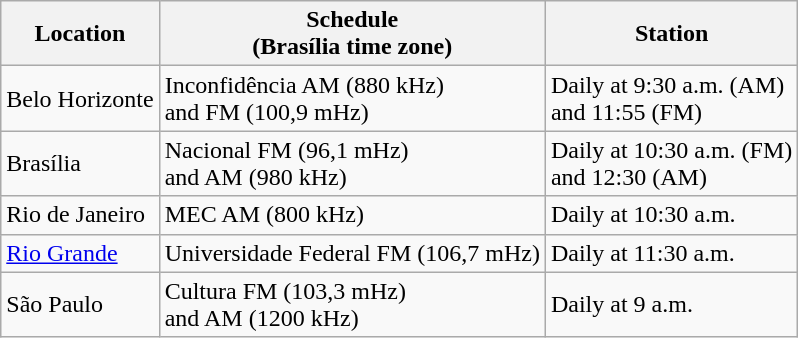<table class="wikitable" border="1">
<tr>
<th align="center">Location</th>
<th align="center">Schedule<br>(Brasília time zone)</th>
<th align="center">Station</th>
</tr>
<tr>
<td align="left">Belo Horizonte</td>
<td align="left">Inconfidência AM (880 kHz)<br>and FM (100,9 mHz)</td>
<td align="left">Daily at 9:30 a.m. (AM)<br>and 11:55 (FM)</td>
</tr>
<tr>
<td align="left">Brasília</td>
<td align="left">Nacional FM (96,1 mHz)<br>and AM (980 kHz)</td>
<td align="left">Daily at 10:30 a.m. (FM)<br>and 12:30 (AM)</td>
</tr>
<tr>
<td align="left">Rio de Janeiro</td>
<td align="left">MEC AM (800 kHz)</td>
<td align="left">Daily at 10:30 a.m.</td>
</tr>
<tr>
<td align="left"><a href='#'>Rio Grande</a></td>
<td align="left">Universidade Federal FM (106,7 mHz)</td>
<td align="left">Daily at 11:30 a.m.</td>
</tr>
<tr>
<td align="left">São Paulo</td>
<td align="left">Cultura FM (103,3 mHz)<br>and AM (1200 kHz)</td>
<td align="left">Daily at 9 a.m.</td>
</tr>
</table>
